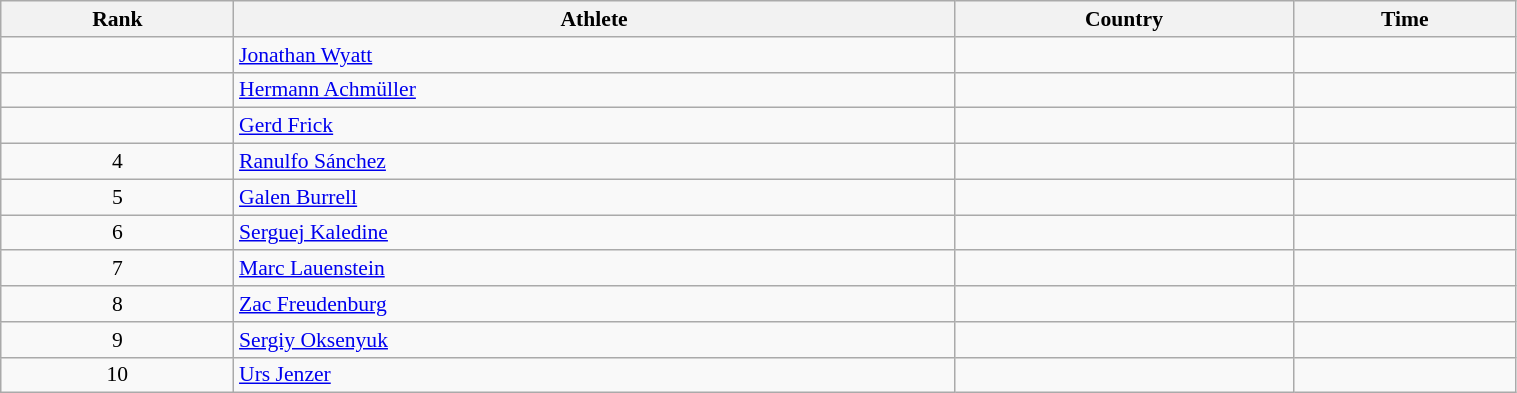<table class="wikitable" width=80% style="font-size:90%; text-align:left;">
<tr>
<th>Rank</th>
<th>Athlete</th>
<th>Country</th>
<th>Time</th>
</tr>
<tr>
<td align="center"></td>
<td><a href='#'>Jonathan Wyatt</a></td>
<td></td>
<td></td>
</tr>
<tr>
<td align="center"></td>
<td><a href='#'>Hermann Achmüller</a></td>
<td></td>
<td></td>
</tr>
<tr>
<td align="center"></td>
<td><a href='#'>Gerd Frick</a></td>
<td></td>
<td></td>
</tr>
<tr>
<td align="center">4</td>
<td><a href='#'>Ranulfo Sánchez</a></td>
<td></td>
<td></td>
</tr>
<tr>
<td align="center">5</td>
<td><a href='#'>Galen Burrell</a></td>
<td></td>
<td></td>
</tr>
<tr>
<td align="center">6</td>
<td><a href='#'>Serguej Kaledine</a></td>
<td></td>
<td></td>
</tr>
<tr>
<td align="center">7</td>
<td><a href='#'>Marc Lauenstein</a></td>
<td></td>
<td></td>
</tr>
<tr>
<td align="center">8</td>
<td><a href='#'>Zac Freudenburg</a></td>
<td></td>
<td></td>
</tr>
<tr>
<td align="center">9</td>
<td><a href='#'>Sergiy Oksenyuk</a></td>
<td></td>
<td></td>
</tr>
<tr>
<td align="center">10</td>
<td><a href='#'>Urs Jenzer</a></td>
<td></td>
<td></td>
</tr>
</table>
